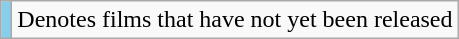<table class="wikitable">
<tr>
<td style="text-align:center; background:skyBlue;"></td>
<td>Denotes films that have not yet been released</td>
</tr>
</table>
